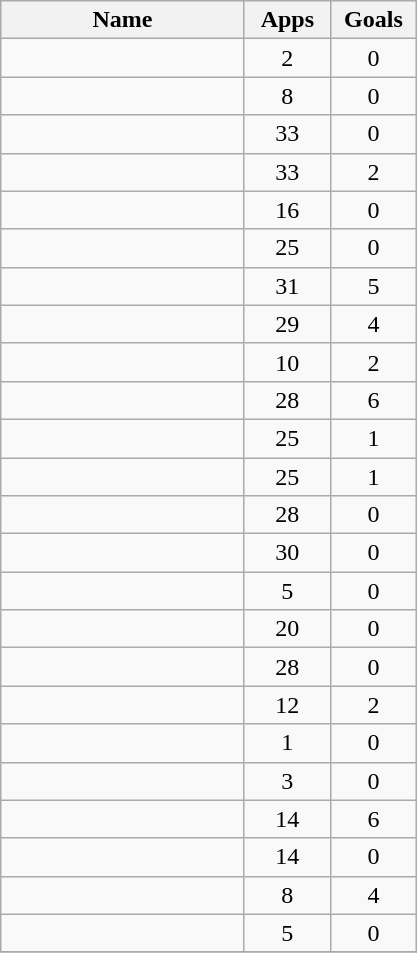<table class="wikitable sortable" style="text-align:center">
<tr>
<th width="155">Name</th>
<th width="50">Apps</th>
<th width="50">Goals</th>
</tr>
<tr>
<td align="left"> </td>
<td>2</td>
<td>0</td>
</tr>
<tr>
<td align="left"> </td>
<td>8</td>
<td>0</td>
</tr>
<tr>
<td align="left"> </td>
<td>33</td>
<td>0</td>
</tr>
<tr>
<td align="left"> </td>
<td>33</td>
<td>2</td>
</tr>
<tr>
<td align="left"> </td>
<td>16</td>
<td>0</td>
</tr>
<tr>
<td align="left"> </td>
<td>25</td>
<td>0</td>
</tr>
<tr>
<td align="left"> </td>
<td>31</td>
<td>5</td>
</tr>
<tr>
<td align="left"> </td>
<td>29</td>
<td>4</td>
</tr>
<tr>
<td align="left"> </td>
<td>10</td>
<td>2</td>
</tr>
<tr>
<td align="left"> </td>
<td>28</td>
<td>6</td>
</tr>
<tr>
<td align="left"> </td>
<td>25</td>
<td>1</td>
</tr>
<tr>
<td align="left"> </td>
<td>25</td>
<td>1</td>
</tr>
<tr>
<td align="left"> </td>
<td>28</td>
<td>0</td>
</tr>
<tr>
<td align="left"> </td>
<td>30</td>
<td>0</td>
</tr>
<tr>
<td align="left"> </td>
<td>5</td>
<td>0</td>
</tr>
<tr>
<td align="left"> </td>
<td>20</td>
<td>0</td>
</tr>
<tr>
<td align="left"> </td>
<td>28</td>
<td>0</td>
</tr>
<tr>
<td align="left"> </td>
<td>12</td>
<td>2</td>
</tr>
<tr>
<td align="left"> </td>
<td>1</td>
<td>0</td>
</tr>
<tr>
<td align="left"> </td>
<td>3</td>
<td>0</td>
</tr>
<tr>
<td align="left"> </td>
<td>14</td>
<td>6</td>
</tr>
<tr>
<td align="left"> </td>
<td>14</td>
<td>0</td>
</tr>
<tr>
<td align="left"> </td>
<td>8</td>
<td>4</td>
</tr>
<tr>
<td align="left"> </td>
<td>5</td>
<td>0</td>
</tr>
<tr>
</tr>
</table>
